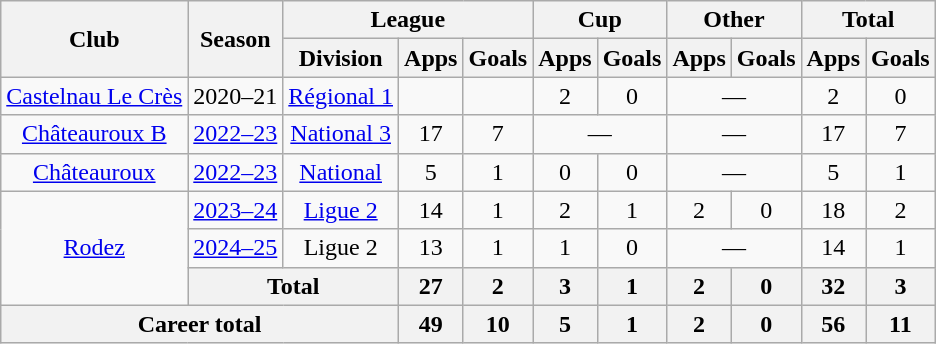<table class="wikitable" style="text-align:center">
<tr>
<th rowspan="2">Club</th>
<th rowspan="2">Season</th>
<th colspan="3">League</th>
<th colspan="2">Cup</th>
<th colspan="2">Other</th>
<th colspan="2">Total</th>
</tr>
<tr>
<th>Division</th>
<th>Apps</th>
<th>Goals</th>
<th>Apps</th>
<th>Goals</th>
<th>Apps</th>
<th>Goals</th>
<th>Apps</th>
<th>Goals</th>
</tr>
<tr>
<td><a href='#'>Castelnau Le Crès</a></td>
<td>2020–21</td>
<td><a href='#'>Régional 1</a></td>
<td></td>
<td></td>
<td>2</td>
<td>0</td>
<td colspan="2">—</td>
<td>2</td>
<td>0</td>
</tr>
<tr>
<td><a href='#'>Châteauroux B</a></td>
<td><a href='#'>2022–23</a></td>
<td><a href='#'>National 3</a></td>
<td>17</td>
<td>7</td>
<td colspan="2">—</td>
<td colspan="2">—</td>
<td>17</td>
<td>7</td>
</tr>
<tr>
<td><a href='#'>Châteauroux</a></td>
<td><a href='#'>2022–23</a></td>
<td><a href='#'>National</a></td>
<td>5</td>
<td>1</td>
<td>0</td>
<td>0</td>
<td colspan="2">—</td>
<td>5</td>
<td>1</td>
</tr>
<tr>
<td rowspan="3"><a href='#'>Rodez</a></td>
<td><a href='#'>2023–24</a></td>
<td><a href='#'>Ligue 2</a></td>
<td>14</td>
<td>1</td>
<td>2</td>
<td>1</td>
<td>2</td>
<td>0</td>
<td>18</td>
<td>2</td>
</tr>
<tr>
<td><a href='#'>2024–25</a></td>
<td>Ligue 2</td>
<td>13</td>
<td>1</td>
<td>1</td>
<td>0</td>
<td colspan="2">—</td>
<td>14</td>
<td>1</td>
</tr>
<tr>
<th colspan="2">Total</th>
<th>27</th>
<th>2</th>
<th>3</th>
<th>1</th>
<th>2</th>
<th>0</th>
<th>32</th>
<th>3</th>
</tr>
<tr>
<th colspan="3">Career total</th>
<th>49</th>
<th>10</th>
<th>5</th>
<th>1</th>
<th>2</th>
<th>0</th>
<th>56</th>
<th>11</th>
</tr>
</table>
